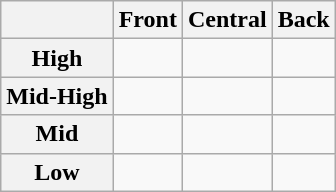<table class="wikitable" style=text-align:center>
<tr>
<th></th>
<th>Front</th>
<th>Central</th>
<th>Back</th>
</tr>
<tr>
<th>High</th>
<td></td>
<td></td>
<td></td>
</tr>
<tr>
<th>Mid-High</th>
<td></td>
<td></td>
<td></td>
</tr>
<tr>
<th>Mid</th>
<td></td>
<td></td>
<td></td>
</tr>
<tr>
<th>Low</th>
<td></td>
<td></td>
<td></td>
</tr>
</table>
